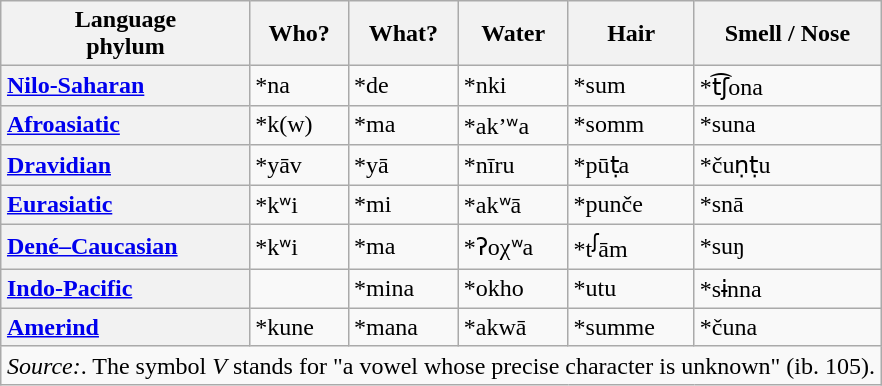<table class="wikitable sortable" style="margin:.5em auto">
<tr>
<th scope="col">Language<br> phylum</th>
<th scope="col">Who?</th>
<th scope="col">What?</th>
<th scope="col">Water</th>
<th scope="col">Hair</th>
<th scope="col">Smell / Nose</th>
</tr>
<tr>
<th scope="row" style="text-align:left"><a href='#'>Nilo-Saharan</a></th>
<td>*na</td>
<td>*de</td>
<td>*nki</td>
<td>*sum</td>
<td>*t͡ʃona</td>
</tr>
<tr>
<th scope="row" style="text-align:left"><a href='#'>Afroasiatic</a></th>
<td>*k(w)</td>
<td>*ma</td>
<td>*ak’ʷa</td>
<td>*somm</td>
<td>*suna</td>
</tr>
<tr>
<th scope="row" style="text-align:left"><a href='#'>Dravidian</a></th>
<td>*yāv</td>
<td>*yā</td>
<td>*nīru</td>
<td>*pūṭa</td>
<td>*čuṇṭu</td>
</tr>
<tr>
<th scope="row" style="text-align:left"><a href='#'>Eurasiatic</a></th>
<td>*kʷi</td>
<td>*mi</td>
<td>*akʷā</td>
<td>*punče</td>
<td>*snā</td>
</tr>
<tr>
<th scope="row" style="text-align:left"><a href='#'>Dené–Caucasian</a></th>
<td>*kʷi</td>
<td>*ma</td>
<td>*ʔoχʷa</td>
<td>*t<sup>ʃ</sup>ām</td>
<td>*suŋ</td>
</tr>
<tr>
<th scope="row" style="text-align:left"><a href='#'>Indo-Pacific</a></th>
<td> </td>
<td>*mina</td>
<td>*okho</td>
<td>*utu</td>
<td>*sɨnna</td>
</tr>
<tr>
<th scope="row" style="text-align:left"><a href='#'>Amerind</a></th>
<td>*kune</td>
<td>*mana</td>
<td>*akwā</td>
<td>*summe</td>
<td>*čuna</td>
</tr>
<tr class="sortbottom">
<td colspan="6"><em>Source:</em>. The symbol <em>V</em> stands for "a vowel whose precise character is unknown" (ib. 105).</td>
</tr>
</table>
